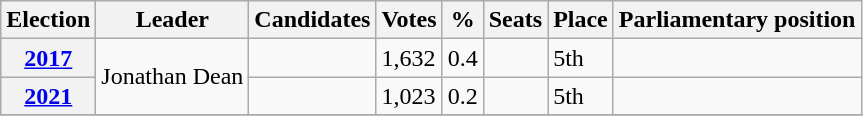<table class=wikitable style="text-align: left;">
<tr>
<th>Election</th>
<th>Leader</th>
<th>Candidates</th>
<th>Votes</th>
<th>%</th>
<th>Seats</th>
<th>Place</th>
<th>Parliamentary position</th>
</tr>
<tr>
<th><a href='#'>2017</a></th>
<td rowspan="2">Jonathan Dean</td>
<td></td>
<td>1,632</td>
<td>0.4</td>
<td></td>
<td> 5th</td>
<td></td>
</tr>
<tr>
<th><a href='#'>2021</a></th>
<td></td>
<td>1,023</td>
<td>0.2</td>
<td></td>
<td> 5th</td>
<td></td>
</tr>
<tr>
</tr>
</table>
